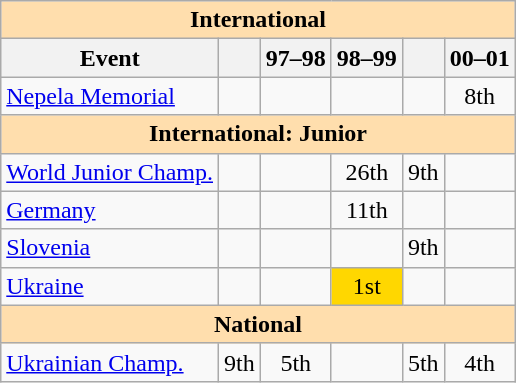<table class="wikitable" style="text-align:center">
<tr>
<th style="background-color: #ffdead; " colspan=6 align=center>International</th>
</tr>
<tr>
<th>Event</th>
<th></th>
<th>97–98</th>
<th>98–99</th>
<th></th>
<th>00–01</th>
</tr>
<tr>
<td align=left><a href='#'>Nepela Memorial</a></td>
<td></td>
<td></td>
<td></td>
<td></td>
<td>8th</td>
</tr>
<tr>
<th style="background-color: #ffdead; " colspan=6 align=center>International: Junior</th>
</tr>
<tr>
<td align=left><a href='#'>World Junior Champ.</a></td>
<td></td>
<td></td>
<td>26th</td>
<td>9th</td>
<td></td>
</tr>
<tr>
<td align=left> <a href='#'>Germany</a></td>
<td></td>
<td></td>
<td>11th</td>
<td></td>
<td></td>
</tr>
<tr>
<td align=left> <a href='#'>Slovenia</a></td>
<td></td>
<td></td>
<td></td>
<td>9th</td>
<td></td>
</tr>
<tr>
<td align=left> <a href='#'>Ukraine</a></td>
<td></td>
<td></td>
<td bgcolor=gold>1st</td>
<td></td>
<td></td>
</tr>
<tr>
<th style="background-color: #ffdead; " colspan=6 align=center>National</th>
</tr>
<tr>
<td align=left><a href='#'>Ukrainian Champ.</a></td>
<td>9th</td>
<td>5th</td>
<td></td>
<td>5th</td>
<td>4th</td>
</tr>
</table>
